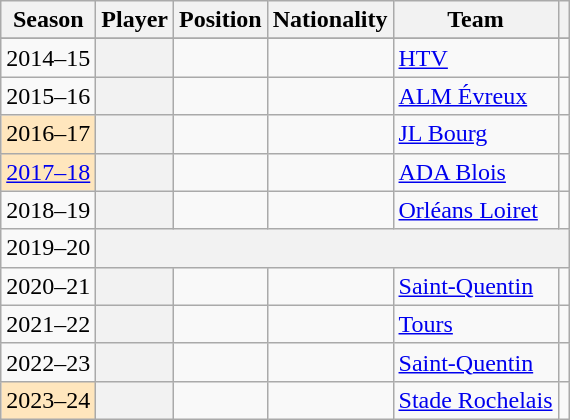<table class="wikitable plainrowheaders sortable" summary="Season (sortable), Player (sortable), Position (sortable), Nationality (sortable) and Team (sortable)">
<tr>
<th scope="col">Season</th>
<th scope="col">Player</th>
<th scope="col">Position</th>
<th scope="col">Nationality</th>
<th scope="col">Team</th>
<th scope="col"></th>
</tr>
<tr>
</tr>
<tr>
<td>2014–15</td>
<th scope="row"></th>
<td></td>
<td></td>
<td><a href='#'>HTV</a></td>
<td align=center></td>
</tr>
<tr>
<td>2015–16</td>
<th scope="row"></th>
<td></td>
<td></td>
<td><a href='#'>ALM Évreux</a></td>
<td align=center></td>
</tr>
<tr>
<td style="background-color:#FFE6BD;">2016–17</td>
<th scope="row"></th>
<td></td>
<td></td>
<td><a href='#'>JL Bourg</a></td>
<td align=center></td>
</tr>
<tr>
<td style="background-color:#FFE6BD;"><a href='#'>2017–18</a></td>
<th scope="row"></th>
<td></td>
<td></td>
<td><a href='#'>ADA Blois</a></td>
<td align=center></td>
</tr>
<tr>
<td>2018–19</td>
<th scope="row"></th>
<td></td>
<td></td>
<td><a href='#'>Orléans Loiret</a></td>
<td align=center></td>
</tr>
<tr>
<td>2019–20</td>
<th scope="row" colspan=5></th>
</tr>
<tr>
<td>2020–21</td>
<th scope="row"></th>
<td></td>
<td></td>
<td><a href='#'>Saint-Quentin</a></td>
<td align=center></td>
</tr>
<tr>
<td>2021–22</td>
<th scope="row"></th>
<td></td>
<td></td>
<td><a href='#'>Tours</a></td>
<td align=center></td>
</tr>
<tr>
<td>2022–23</td>
<th scope="row"></th>
<td></td>
<td></td>
<td><a href='#'>Saint-Quentin</a></td>
<td align=center></td>
</tr>
<tr>
<td style="background-color:#FFE6BD;">2023–24</td>
<th scope="row"></th>
<td></td>
<td></td>
<td><a href='#'>Stade Rochelais</a></td>
<td align=center></td>
</tr>
</table>
